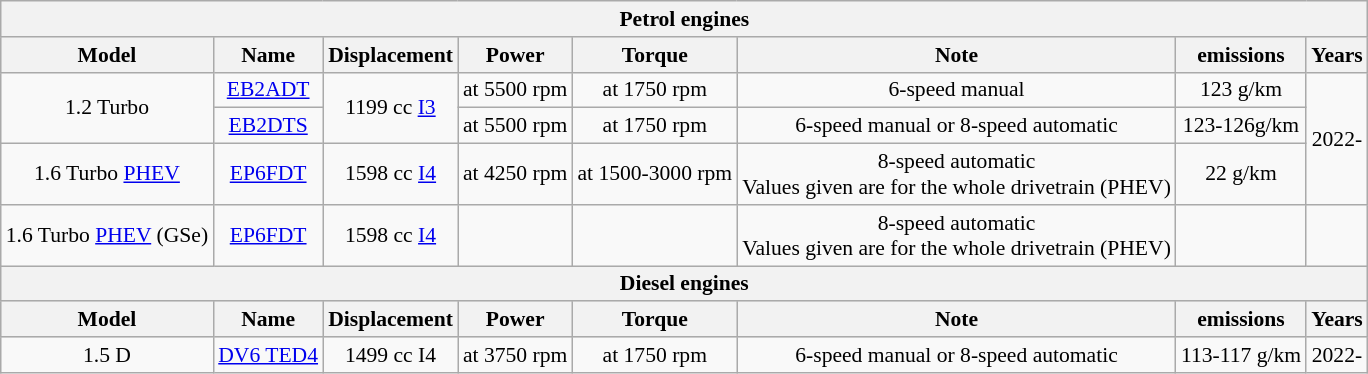<table class="wikitable" style="text-align:center; font-size:90%;">
<tr>
<th colspan="8">Petrol engines</th>
</tr>
<tr style="background:#dcdcdc; text-align:center; vertical-align:middle;">
<th>Model</th>
<th>Name</th>
<th>Displacement</th>
<th>Power</th>
<th>Torque</th>
<th>Note</th>
<th> emissions</th>
<th>Years</th>
</tr>
<tr>
<td rowspan="2">1.2 Turbo</td>
<td><a href='#'>EB2ADT</a></td>
<td rowspan="2">1199 cc <a href='#'>I3</a></td>
<td> at 5500 rpm</td>
<td> at 1750 rpm</td>
<td>6-speed manual</td>
<td>123 g/km</td>
<td rowspan="3">2022-</td>
</tr>
<tr>
<td><a href='#'>EB2DTS</a></td>
<td> at 5500 rpm</td>
<td> at 1750 rpm</td>
<td>6-speed manual or 8-speed automatic</td>
<td 123-126 g / km>123-126g/km</td>
</tr>
<tr>
<td>1.6 Turbo <a href='#'>PHEV</a></td>
<td><a href='#'>EP6FDT</a></td>
<td>1598 cc <a href='#'>I4</a></td>
<td> at 4250 rpm</td>
<td> at 1500-3000 rpm</td>
<td>8-speed automatic<br>Values given are for the whole drivetrain (PHEV)</td>
<td>22 g/km</td>
</tr>
<tr>
<td>1.6 Turbo <a href='#'>PHEV</a> (GSe)</td>
<td><a href='#'>EP6FDT</a></td>
<td>1598 cc <a href='#'>I4</a></td>
<td></td>
<td></td>
<td>8-speed automatic<br>Values given are for the whole drivetrain (PHEV)</td>
<td></td>
<td></td>
</tr>
<tr>
<th colspan="8">Diesel engines</th>
</tr>
<tr style="background:#dcdcdc; text-align:center; vertical-align:middle;">
<th>Model</th>
<th>Name</th>
<th>Displacement</th>
<th>Power</th>
<th>Torque</th>
<th>Note</th>
<th> emissions</th>
<th>Years</th>
</tr>
<tr>
<td>1.5 D</td>
<td><a href='#'>DV6 TED4</a></td>
<td>1499 cc I4</td>
<td> at 3750 rpm</td>
<td> at 1750 rpm</td>
<td>6-speed manual or 8-speed automatic</td>
<td>113-117 g/km</td>
<td>2022-</td>
</tr>
</table>
